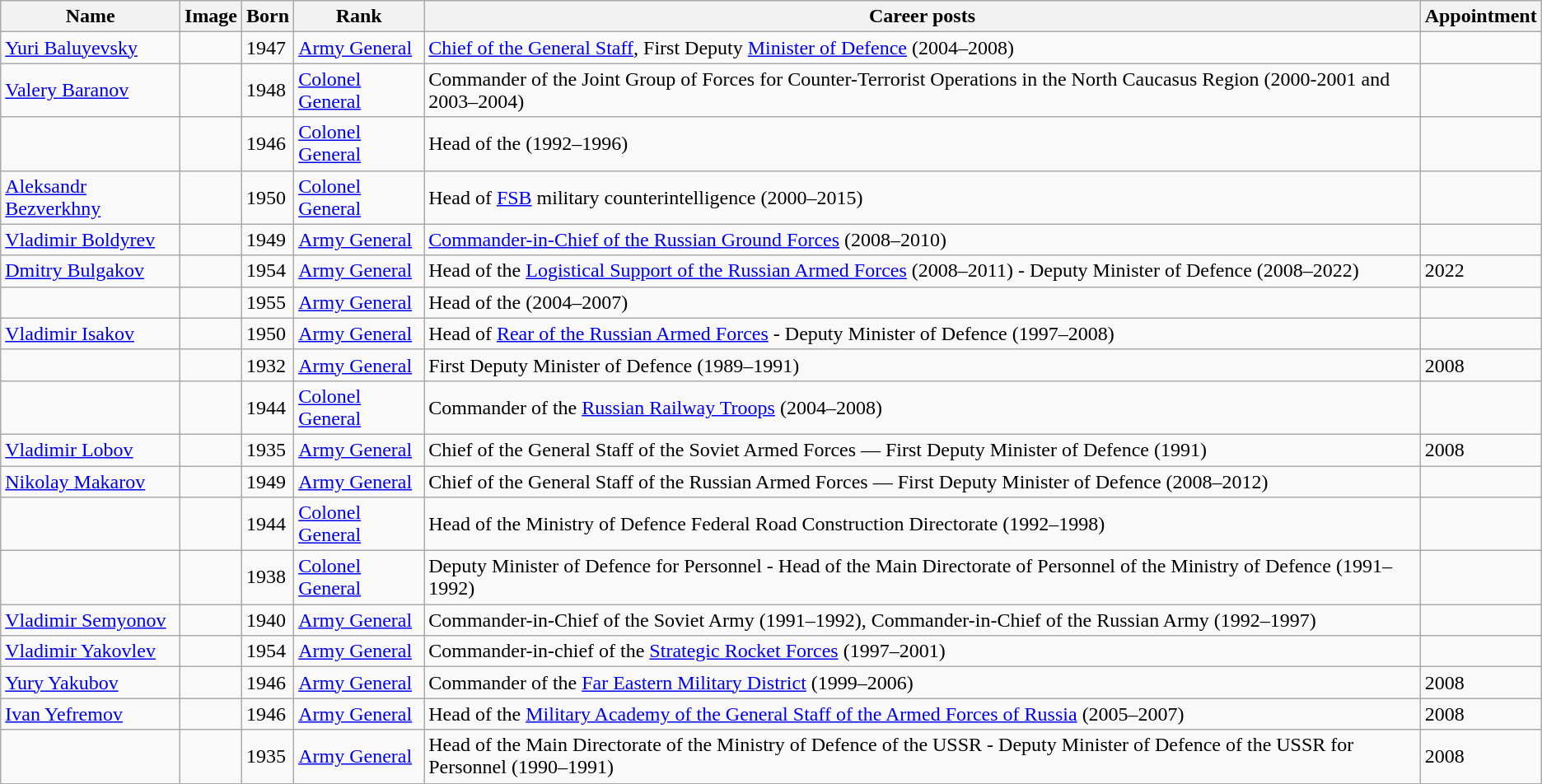<table class="wikitable">
<tr valign="middle">
<th>Name</th>
<th>Image</th>
<th>Born</th>
<th>Rank</th>
<th>Career posts</th>
<th>Appointment</th>
</tr>
<tr>
<td><a href='#'>Yuri Baluyevsky</a></td>
<td></td>
<td>1947</td>
<td><a href='#'>Army General</a></td>
<td><a href='#'>Chief of the General Staff</a>, First Deputy <a href='#'>Minister of Defence</a> (2004–2008)</td>
<td></td>
</tr>
<tr>
<td><a href='#'>Valery Baranov</a></td>
<td></td>
<td>1948</td>
<td><a href='#'>Colonel General</a></td>
<td>Commander of the Joint Group of Forces for Counter-Terrorist Operations in the North Caucasus Region (2000-2001 and 2003–2004)</td>
<td></td>
</tr>
<tr>
<td></td>
<td></td>
<td>1946</td>
<td><a href='#'>Colonel General</a></td>
<td>Head of the  (1992–1996)</td>
<td></td>
</tr>
<tr>
<td><a href='#'>Aleksandr Bezverkhny</a></td>
<td></td>
<td>1950</td>
<td><a href='#'>Colonel General</a></td>
<td>Head of <a href='#'>FSB</a> military counterintelligence (2000–2015)</td>
<td></td>
</tr>
<tr>
<td><a href='#'>Vladimir Boldyrev</a></td>
<td></td>
<td>1949</td>
<td><a href='#'>Army General</a></td>
<td><a href='#'>Commander-in-Chief of the Russian Ground Forces</a> (2008–2010)</td>
<td></td>
</tr>
<tr>
<td><a href='#'>Dmitry Bulgakov</a></td>
<td></td>
<td>1954</td>
<td><a href='#'>Army General</a></td>
<td>Head of the <a href='#'>Logistical Support of the Russian Armed Forces</a> (2008–2011) - Deputy Minister of Defence (2008–2022)</td>
<td>2022</td>
</tr>
<tr>
<td></td>
<td></td>
<td>1955</td>
<td><a href='#'>Army General</a></td>
<td>Head of the  (2004–2007)</td>
<td></td>
</tr>
<tr>
<td><a href='#'>Vladimir Isakov</a></td>
<td></td>
<td>1950</td>
<td><a href='#'>Army General</a></td>
<td>Head of <a href='#'>Rear of the Russian Armed Forces</a> - Deputy Minister of Defence (1997–2008)</td>
<td></td>
</tr>
<tr>
<td></td>
<td></td>
<td>1932</td>
<td><a href='#'>Army General</a></td>
<td>First Deputy Minister of Defence (1989–1991)</td>
<td>2008</td>
</tr>
<tr>
<td></td>
<td></td>
<td>1944</td>
<td><a href='#'>Colonel General</a></td>
<td>Commander of the <a href='#'>Russian Railway Troops</a> (2004–2008)</td>
<td></td>
</tr>
<tr>
<td><a href='#'>Vladimir Lobov</a></td>
<td></td>
<td>1935</td>
<td><a href='#'>Army General</a></td>
<td>Chief of the General Staff of the Soviet Armed Forces — First Deputy Minister of Defence (1991)</td>
<td>2008</td>
</tr>
<tr>
<td><a href='#'>Nikolay Makarov</a></td>
<td></td>
<td>1949</td>
<td><a href='#'>Army General</a></td>
<td>Chief of the General Staff of the Russian Armed Forces — First Deputy Minister of Defence (2008–2012)</td>
<td></td>
</tr>
<tr>
<td></td>
<td></td>
<td>1944</td>
<td><a href='#'>Colonel General</a></td>
<td>Head of the Ministry of Defence Federal Road Construction Directorate (1992–1998)</td>
<td></td>
</tr>
<tr>
<td></td>
<td></td>
<td>1938</td>
<td><a href='#'>Colonel General</a></td>
<td>Deputy Minister of Defence for Personnel - Head of the Main Directorate of Personnel of the Ministry of Defence (1991–1992)</td>
<td></td>
</tr>
<tr>
<td><a href='#'>Vladimir Semyonov</a></td>
<td></td>
<td>1940</td>
<td><a href='#'>Army General</a></td>
<td>Commander-in-Chief of the Soviet Army (1991–1992), Commander-in-Chief of the Russian Army (1992–1997)</td>
<td></td>
</tr>
<tr>
<td><a href='#'>Vladimir Yakovlev</a></td>
<td></td>
<td>1954</td>
<td><a href='#'>Army General</a></td>
<td>Commander-in-chief of the <a href='#'>Strategic Rocket Forces</a> (1997–2001)</td>
<td></td>
</tr>
<tr>
<td><a href='#'>Yury Yakubov</a></td>
<td></td>
<td>1946</td>
<td><a href='#'>Army General</a></td>
<td>Commander of the <a href='#'>Far Eastern Military District</a> (1999–2006)</td>
<td>2008</td>
</tr>
<tr>
<td><a href='#'>Ivan Yefremov</a></td>
<td></td>
<td>1946</td>
<td><a href='#'>Army General</a></td>
<td>Head of the <a href='#'>Military Academy of the General Staff of the Armed Forces of Russia</a> (2005–2007)</td>
<td>2008</td>
</tr>
<tr>
<td></td>
<td></td>
<td>1935</td>
<td><a href='#'>Army General</a></td>
<td>Head of the Main Directorate of the Ministry of Defence of the USSR - Deputy Minister of Defence of the USSR for Personnel (1990–1991)</td>
<td>2008</td>
</tr>
<tr>
</tr>
</table>
